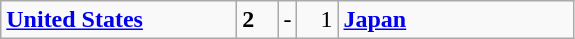<table class="wikitable">
<tr>
<td width=150> <strong><a href='#'>United States</a></strong></td>
<td style="width:20px; text-align:left;"><strong>2</strong></td>
<td>-</td>
<td style="width:20px; text-align:right;">1</td>
<td width=150> <strong><a href='#'>Japan</a></strong></td>
</tr>
</table>
